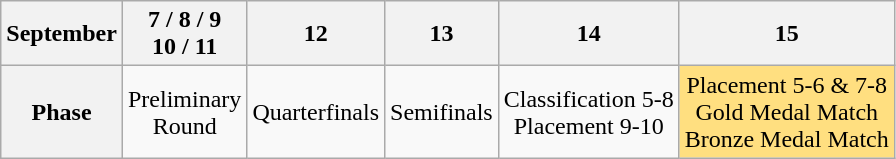<table class="wikitable" style="text-align:center">
<tr>
<th>September</th>
<th>7 / 8 / 9<br>10 / 11</th>
<th>12</th>
<th>13</th>
<th>14</th>
<th>15</th>
</tr>
<tr>
<th>Phase</th>
<td>Preliminary<br>Round</td>
<td>Quarterfinals</td>
<td>Semifinals</td>
<td>Classification 5-8<br>Placement 9-10</td>
<td bgcolor="FFDF80">Placement 5-6 & 7-8<br>Gold Medal Match<br>Bronze Medal Match</td>
</tr>
</table>
